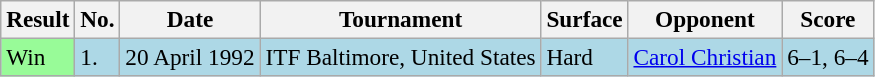<table class="sortable wikitable" style=font-size:97%>
<tr>
<th>Result</th>
<th>No.</th>
<th>Date</th>
<th>Tournament</th>
<th>Surface</th>
<th>Opponent</th>
<th>Score</th>
</tr>
<tr style="background:lightblue;">
<td style="background:#98fb98;">Win</td>
<td>1.</td>
<td>20 April  1992</td>
<td>ITF Baltimore, United States</td>
<td>Hard</td>
<td> <a href='#'>Carol Christian</a></td>
<td>6–1, 6–4</td>
</tr>
</table>
